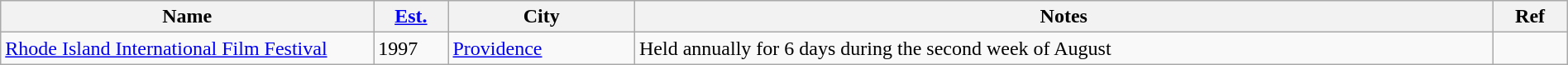<table class="wikitable sortable" width=100%>
<tr>
<th style="width:20%;">Name</th>
<th style="width:4%;"><a href='#'>Est.</a></th>
<th style="width:10%;">City</th>
<th style="width:46%;">Notes</th>
<th style="width:4%;">Ref</th>
</tr>
<tr>
<td><a href='#'>Rhode Island International Film Festival</a></td>
<td>1997</td>
<td><a href='#'>Providence</a></td>
<td>Held annually for 6 days during the second week of August</td>
<td></td>
</tr>
</table>
